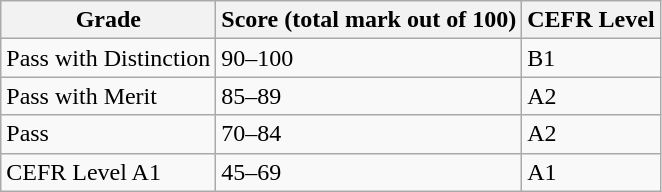<table class="wikitable">
<tr>
<th>Grade</th>
<th>Score (total mark out of 100)</th>
<th>CEFR Level</th>
</tr>
<tr>
<td>Pass with Distinction</td>
<td>90–100</td>
<td>B1</td>
</tr>
<tr>
<td>Pass with Merit</td>
<td>85–89</td>
<td>A2</td>
</tr>
<tr>
<td>Pass</td>
<td>70–84</td>
<td>A2</td>
</tr>
<tr>
<td>CEFR Level A1</td>
<td>45–69</td>
<td>A1</td>
</tr>
</table>
